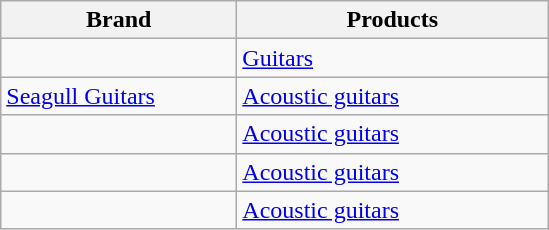<table class="wikitable sortable">
<tr>
<th width="150">Brand</th>
<th width="200">Products</th>
</tr>
<tr>
<td></td>
<td><a href='#'>Guitars</a></td>
</tr>
<tr>
<td><a href='#'>Seagull Guitars</a></td>
<td><a href='#'>Acoustic guitars</a></td>
</tr>
<tr>
<td></td>
<td><a href='#'>Acoustic guitars</a></td>
</tr>
<tr>
<td></td>
<td><a href='#'>Acoustic guitars</a></td>
</tr>
<tr>
<td></td>
<td><a href='#'>Acoustic guitars</a></td>
</tr>
</table>
